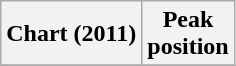<table class="wikitable plainrowheaders">
<tr>
<th scope="col">Chart (2011)</th>
<th scope="col">Peak<br>position</th>
</tr>
<tr>
</tr>
</table>
